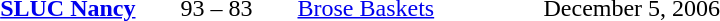<table style="text-align:center">
<tr>
<th width=160></th>
<th width=100></th>
<th width=160></th>
<th width=200></th>
</tr>
<tr>
<td align=right><strong><a href='#'>SLUC Nancy</a></strong> </td>
<td>93 – 83</td>
<td align=left> <a href='#'>Brose Baskets</a></td>
<td align=left>December 5, 2006</td>
</tr>
</table>
